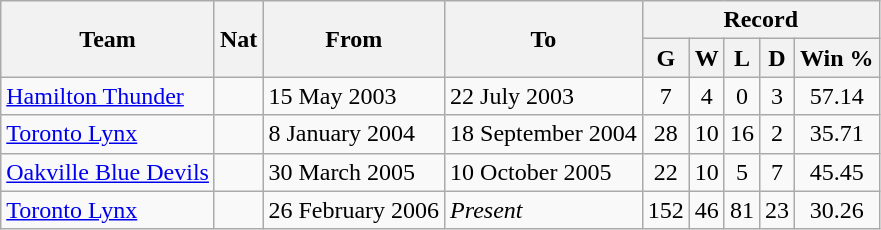<table class="wikitable" style="text-align: center">
<tr>
<th rowspan="2">Team</th>
<th rowspan="2">Nat</th>
<th rowspan="2">From</th>
<th rowspan="2">To</th>
<th colspan="5">Record</th>
</tr>
<tr>
<th>G</th>
<th>W</th>
<th>L</th>
<th>D</th>
<th>Win %</th>
</tr>
<tr>
<td align=left><a href='#'>Hamilton Thunder</a></td>
<td></td>
<td align=left>15 May 2003</td>
<td align=left>22 July 2003</td>
<td>7</td>
<td>4</td>
<td>0</td>
<td>3</td>
<td>57.14</td>
</tr>
<tr>
<td align=left><a href='#'>Toronto Lynx</a></td>
<td></td>
<td align=left>8 January 2004</td>
<td align=left>18 September 2004</td>
<td>28</td>
<td>10</td>
<td>16</td>
<td>2</td>
<td>35.71</td>
</tr>
<tr>
<td align=left><a href='#'>Oakville Blue Devils</a></td>
<td></td>
<td align=left>30 March 2005</td>
<td align=left>10 October 2005</td>
<td>22</td>
<td>10</td>
<td>5</td>
<td>7</td>
<td>45.45</td>
</tr>
<tr>
<td align=left><a href='#'>Toronto Lynx</a></td>
<td></td>
<td align=left>26 February 2006</td>
<td align=left><em>Present</em></td>
<td>152</td>
<td>46</td>
<td>81</td>
<td>23</td>
<td>30.26</td>
</tr>
</table>
